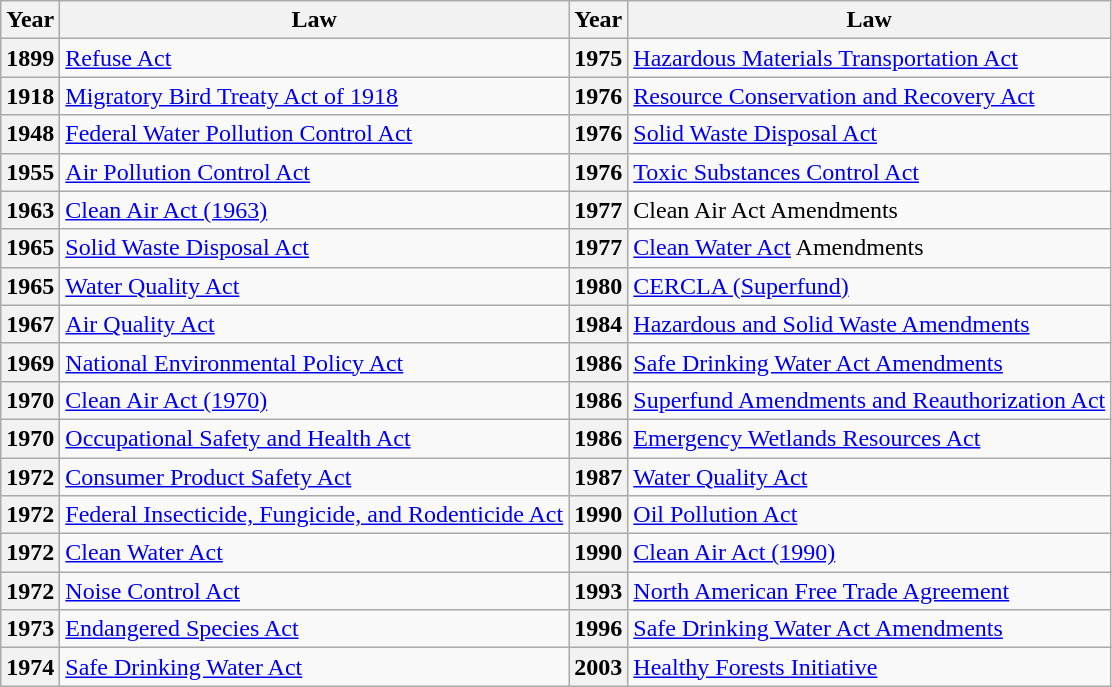<table class="wikitable sortable">
<tr>
<th><strong>Year</strong></th>
<th><strong>Law</strong></th>
<th><strong>Year</strong></th>
<th><strong>Law</strong></th>
</tr>
<tr>
<th>1899</th>
<td><a href='#'>Refuse Act</a></td>
<th>1975</th>
<td><a href='#'>Hazardous Materials Transportation Act</a></td>
</tr>
<tr>
<th>1918</th>
<td><a href='#'>Migratory Bird Treaty Act of 1918</a></td>
<th>1976</th>
<td><a href='#'>Resource Conservation and Recovery Act</a></td>
</tr>
<tr>
<th>1948</th>
<td><a href='#'>Federal Water Pollution Control Act</a></td>
<th>1976</th>
<td><a href='#'>Solid Waste Disposal Act</a></td>
</tr>
<tr>
<th>1955</th>
<td><a href='#'>Air Pollution Control Act</a></td>
<th>1976</th>
<td><a href='#'>Toxic Substances Control Act</a></td>
</tr>
<tr>
<th>1963</th>
<td><a href='#'>Clean Air Act (1963)</a></td>
<th>1977</th>
<td>Clean Air Act Amendments</td>
</tr>
<tr>
<th>1965</th>
<td><a href='#'>Solid Waste Disposal Act</a></td>
<th>1977</th>
<td><a href='#'>Clean Water Act</a> Amendments</td>
</tr>
<tr>
<th>1965</th>
<td><a href='#'>Water Quality Act</a></td>
<th>1980</th>
<td><a href='#'>CERCLA (Superfund)</a></td>
</tr>
<tr>
<th>1967</th>
<td><a href='#'>Air Quality Act</a></td>
<th>1984</th>
<td><a href='#'>Hazardous and Solid Waste Amendments</a></td>
</tr>
<tr>
<th>1969</th>
<td><a href='#'>National Environmental Policy Act</a></td>
<th>1986</th>
<td><a href='#'>Safe Drinking Water Act Amendments</a></td>
</tr>
<tr>
<th>1970</th>
<td><a href='#'>Clean Air Act (1970)</a></td>
<th>1986</th>
<td><a href='#'>Superfund Amendments and Reauthorization Act</a></td>
</tr>
<tr>
<th>1970</th>
<td><a href='#'>Occupational Safety and Health Act</a></td>
<th>1986</th>
<td><a href='#'>Emergency Wetlands Resources Act</a></td>
</tr>
<tr>
<th>1972</th>
<td><a href='#'>Consumer Product Safety Act</a></td>
<th>1987</th>
<td><a href='#'>Water Quality Act</a></td>
</tr>
<tr>
<th>1972</th>
<td><a href='#'>Federal Insecticide, Fungicide, and Rodenticide Act</a></td>
<th>1990</th>
<td><a href='#'>Oil Pollution Act</a></td>
</tr>
<tr>
<th>1972</th>
<td><a href='#'>Clean Water Act</a></td>
<th>1990</th>
<td><a href='#'>Clean Air Act (1990)</a></td>
</tr>
<tr>
<th>1972</th>
<td><a href='#'>Noise Control Act</a></td>
<th>1993</th>
<td><a href='#'>North American Free Trade Agreement</a></td>
</tr>
<tr>
<th>1973</th>
<td><a href='#'>Endangered Species Act</a></td>
<th>1996</th>
<td><a href='#'>Safe Drinking Water Act Amendments</a></td>
</tr>
<tr>
<th>1974</th>
<td><a href='#'>Safe Drinking Water Act</a></td>
<th>2003</th>
<td><a href='#'>Healthy Forests Initiative</a></td>
</tr>
</table>
